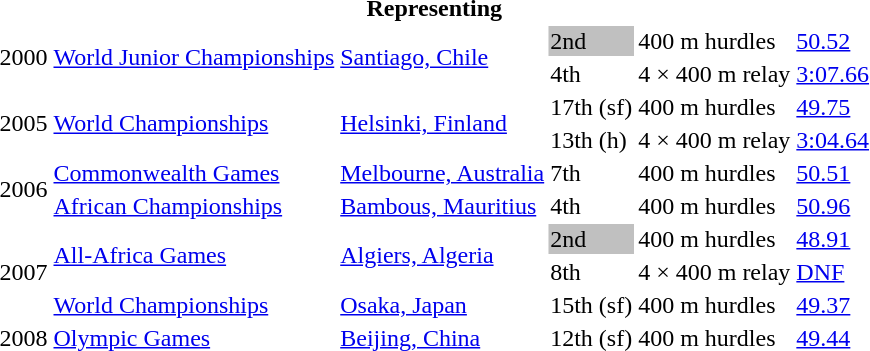<table>
<tr>
<th colspan="6">Representing </th>
</tr>
<tr>
<td rowspan=2>2000</td>
<td rowspan=2><a href='#'>World Junior Championships</a></td>
<td rowspan=2><a href='#'>Santiago, Chile</a></td>
<td bgcolor="silver">2nd</td>
<td>400 m hurdles</td>
<td><a href='#'>50.52</a></td>
</tr>
<tr>
<td>4th</td>
<td>4 × 400 m relay</td>
<td><a href='#'>3:07.66</a></td>
</tr>
<tr>
<td rowspan=2>2005</td>
<td rowspan=2><a href='#'>World Championships</a></td>
<td rowspan=2><a href='#'>Helsinki, Finland</a></td>
<td>17th (sf)</td>
<td>400 m hurdles</td>
<td><a href='#'>49.75</a></td>
</tr>
<tr>
<td>13th (h)</td>
<td>4 × 400 m relay</td>
<td><a href='#'>3:04.64</a></td>
</tr>
<tr>
<td rowspan=2>2006</td>
<td><a href='#'>Commonwealth Games</a></td>
<td><a href='#'>Melbourne, Australia</a></td>
<td>7th</td>
<td>400 m hurdles</td>
<td><a href='#'>50.51</a></td>
</tr>
<tr>
<td><a href='#'>African Championships</a></td>
<td><a href='#'>Bambous, Mauritius</a></td>
<td>4th</td>
<td>400 m hurdles</td>
<td><a href='#'>50.96</a></td>
</tr>
<tr>
<td rowspan=3>2007</td>
<td rowspan=2><a href='#'>All-Africa Games</a></td>
<td rowspan=2><a href='#'>Algiers, Algeria</a></td>
<td bgcolor="silver">2nd</td>
<td>400 m hurdles</td>
<td><a href='#'>48.91</a></td>
</tr>
<tr>
<td>8th</td>
<td>4 × 400 m relay</td>
<td><a href='#'>DNF</a></td>
</tr>
<tr>
<td><a href='#'>World Championships</a></td>
<td><a href='#'>Osaka, Japan</a></td>
<td>15th (sf)</td>
<td>400 m hurdles</td>
<td><a href='#'>49.37</a></td>
</tr>
<tr>
<td>2008</td>
<td><a href='#'>Olympic Games</a></td>
<td><a href='#'>Beijing, China</a></td>
<td>12th (sf)</td>
<td>400 m hurdles</td>
<td><a href='#'>49.44</a></td>
</tr>
</table>
